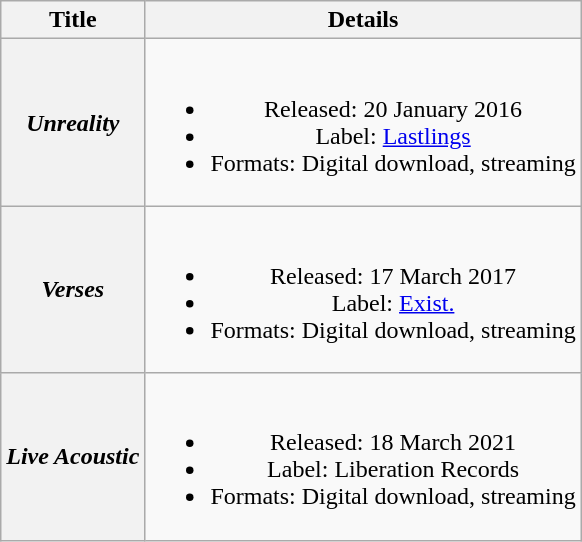<table class="wikitable plainrowheaders" style="text-align:center;">
<tr>
<th>Title</th>
<th>Details</th>
</tr>
<tr>
<th scope="row"><em>Unreality</em></th>
<td><br><ul><li>Released: 20 January 2016</li><li>Label: <a href='#'>Lastlings</a></li><li>Formats: Digital download, streaming</li></ul></td>
</tr>
<tr>
<th scope="row"><em>Verses</em></th>
<td><br><ul><li>Released: 17 March 2017</li><li>Label: <a href='#'>Exist.</a></li><li>Formats: Digital download, streaming</li></ul></td>
</tr>
<tr>
<th scope="row"><em>Live Acoustic</em></th>
<td><br><ul><li>Released: 18 March 2021</li><li>Label: Liberation Records</li><li>Formats: Digital download, streaming</li></ul></td>
</tr>
</table>
